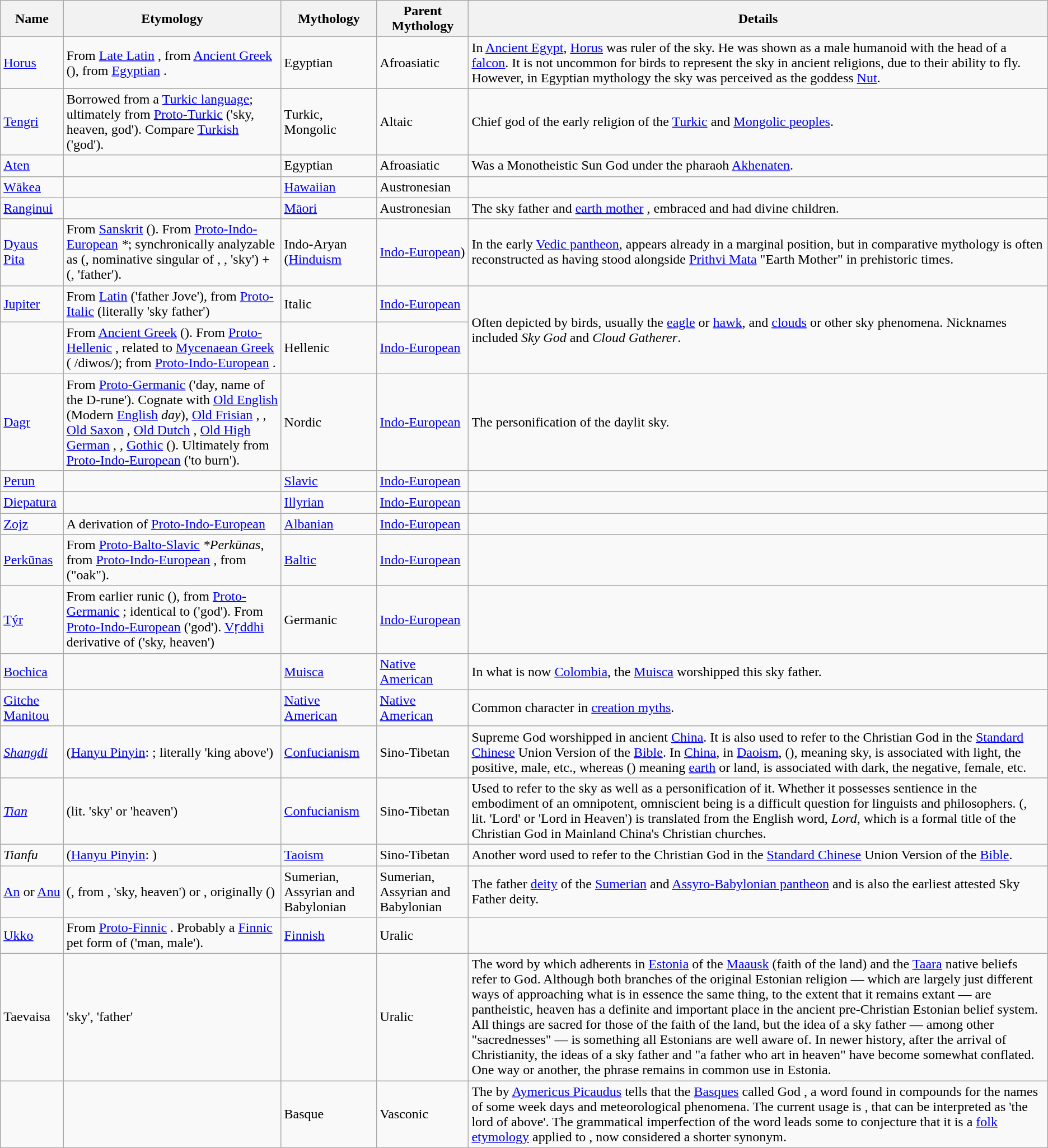<table class="wikitable sortable mw-collapsible">
<tr>
<th>Name</th>
<th>Etymology</th>
<th>Mythology</th>
<th>Parent Mythology</th>
<th>Details</th>
</tr>
<tr>
<td><a href='#'>Horus</a></td>
<td>From <a href='#'>Late Latin</a> , from <a href='#'>Ancient Greek</a>  (), from <a href='#'>Egyptian</a> .</td>
<td>Egyptian</td>
<td>Afroasiatic</td>
<td>In <a href='#'>Ancient Egypt</a>, <a href='#'>Horus</a> was ruler of the sky. He was shown as a male humanoid with the head of a <a href='#'>falcon</a>. It is not uncommon for birds to represent the sky in ancient religions, due to their ability to fly. However, in Egyptian mythology the sky was perceived as the goddess <a href='#'>Nut</a>.</td>
</tr>
<tr>
<td><a href='#'>Tengri</a></td>
<td>Borrowed from a <a href='#'>Turkic language</a>; ultimately from <a href='#'>Proto-Turkic</a>  ('sky, heaven, god'). Compare <a href='#'>Turkish</a>  ('god').</td>
<td>Turkic, Mongolic</td>
<td>Altaic</td>
<td>Chief god of the early religion of the <a href='#'>Turkic</a> and <a href='#'>Mongolic peoples</a>.</td>
</tr>
<tr>
<td><a href='#'>Aten</a></td>
<td></td>
<td>Egyptian</td>
<td>Afroasiatic</td>
<td>Was a Monotheistic Sun God  under the pharaoh <a href='#'>Akhenaten</a>.</td>
</tr>
<tr>
<td><a href='#'>Wākea</a></td>
<td></td>
<td><a href='#'>Hawaiian</a></td>
<td>Austronesian</td>
<td></td>
</tr>
<tr>
<td><a href='#'>Ranginui</a></td>
<td></td>
<td><a href='#'>Māori</a></td>
<td>Austronesian</td>
<td>The sky father and <a href='#'>earth mother</a> , embraced and had divine children.</td>
</tr>
<tr>
<td><a href='#'>Dyaus Pita</a></td>
<td>From <a href='#'>Sanskrit</a>  (). From <a href='#'>Proto-Indo-European</a> <em>*</em>; synchronically analyzable as  (, nominative singular of , , 'sky') +  (, 'father').</td>
<td>Indo-Aryan (<a href='#'>Hinduism</a></td>
<td><a href='#'>Indo-European</a>)</td>
<td>In the early <a href='#'>Vedic pantheon</a>, appears already in a marginal position, but in comparative mythology is often reconstructed as having stood alongside <a href='#'>Prithvi Mata</a> "Earth Mother" in prehistoric times.</td>
</tr>
<tr>
<td><a href='#'>Jupiter</a></td>
<td>From <a href='#'>Latin</a>  ('father Jove'), from <a href='#'>Proto-Italic</a>  (literally 'sky father')</td>
<td>Italic</td>
<td><a href='#'>Indo-European</a></td>
<td rowspan="2">Often depicted by birds, usually the <a href='#'>eagle</a> or <a href='#'>hawk</a>, and <a href='#'>clouds</a> or other sky phenomena. Nicknames included <em>Sky God</em> and <em>Cloud Gatherer</em>.</td>
</tr>
<tr>
<td></td>
<td>From <a href='#'>Ancient Greek</a>  (). From <a href='#'>Proto-Hellenic</a> , related to <a href='#'>Mycenaean Greek</a>  ( /diwos/); from <a href='#'>Proto-Indo-European</a> <em></em>.</td>
<td>Hellenic</td>
<td><a href='#'>Indo-European</a></td>
</tr>
<tr>
<td><a href='#'>Dagr</a></td>
<td>From <a href='#'>Proto-Germanic</a>  ('day, name of the D-rune'). Cognate with <a href='#'>Old English</a>  (Modern <a href='#'>English</a> <em>day</em>), <a href='#'>Old Frisian</a> , , <a href='#'>Old Saxon</a> , <a href='#'>Old Dutch</a> , <a href='#'>Old High German</a> , , <a href='#'>Gothic</a>  (). Ultimately from <a href='#'>Proto-Indo-European</a> <em></em> ('to burn').</td>
<td>Nordic</td>
<td><a href='#'>Indo-European</a></td>
<td>The personification of the daylit sky.</td>
</tr>
<tr>
<td><a href='#'>Perun</a></td>
<td></td>
<td><a href='#'>Slavic</a></td>
<td><a href='#'>Indo-European</a></td>
<td></td>
</tr>
<tr>
<td><a href='#'>Diepatura</a></td>
<td></td>
<td><a href='#'>Illyrian</a></td>
<td><a href='#'>Indo-European</a></td>
<td></td>
</tr>
<tr>
<td><a href='#'>Zojz</a></td>
<td>A derivation of <a href='#'>Proto-Indo-European</a> <em></em></td>
<td><a href='#'>Albanian</a></td>
<td><a href='#'>Indo-European</a></td>
<td></td>
</tr>
<tr>
<td><a href='#'>Perkūnas</a></td>
<td>From <a href='#'>Proto-Balto-Slavic</a> <em>*Perkūnas</em>, from <a href='#'>Proto-Indo-European</a> <em></em>, from <em></em> ("oak").</td>
<td><a href='#'>Baltic</a></td>
<td><a href='#'>Indo-European</a></td>
<td></td>
</tr>
<tr>
<td><a href='#'>Týr</a></td>
<td>From earlier runic  (), from <a href='#'>Proto-Germanic</a> ; identical to  ('god'). From <a href='#'>Proto-Indo-European</a> <em></em> ('god'). <a href='#'>Vṛddhi</a> derivative of <em></em> ('sky, heaven')</td>
<td>Germanic</td>
<td><a href='#'>Indo-European</a></td>
<td></td>
</tr>
<tr>
<td><a href='#'>Bochica</a></td>
<td></td>
<td><a href='#'>Muisca</a></td>
<td><a href='#'>Native American</a></td>
<td>In what is now <a href='#'>Colombia</a>, the <a href='#'>Muisca</a> worshipped this sky father.</td>
</tr>
<tr>
<td><a href='#'>Gitche Manitou</a></td>
<td></td>
<td><a href='#'>Native American</a></td>
<td><a href='#'>Native American</a></td>
<td>Common character in <a href='#'>creation myths</a>.</td>
</tr>
<tr>
<td><em><a href='#'>Shangdi</a></em></td>
<td> (<a href='#'>Hanyu Pinyin</a>: ; literally 'king above')</td>
<td><a href='#'>Confucianism</a></td>
<td>Sino-Tibetan</td>
<td>Supreme God worshipped in ancient <a href='#'>China</a>. It is also used to refer to the Christian God in the <a href='#'>Standard Chinese</a> Union Version of the <a href='#'>Bible</a>. In <a href='#'>China</a>, in <a href='#'>Daoism</a>,  (), meaning sky, is associated with light, the positive, male, etc., whereas  () meaning <a href='#'>earth</a> or land, is associated with dark, the negative, female, etc.</td>
</tr>
<tr>
<td><em><a href='#'>Tian</a></em></td>
<td> (lit. 'sky' or 'heaven')</td>
<td><a href='#'>Confucianism</a></td>
<td>Sino-Tibetan</td>
<td>Used to refer to the sky as well as a personification of it. Whether it possesses sentience in the embodiment of an omnipotent, omniscient being is a difficult question for linguists and philosophers.  (, lit. 'Lord' or 'Lord in Heaven') is translated from the English word, <em>Lord</em>, which is a formal title of the Christian God in Mainland China's Christian churches.</td>
</tr>
<tr>
<td><em>Tianfu</em></td>
<td> (<a href='#'>Hanyu Pinyin</a>: )</td>
<td><a href='#'>Taoism</a></td>
<td>Sino-Tibetan</td>
<td>Another word used to refer to the Christian God in the <a href='#'>Standard Chinese</a> Union Version of the <a href='#'>Bible</a>.</td>
</tr>
<tr>
<td><a href='#'>An</a> or <a href='#'>Anu</a></td>
<td>(, from  , 'sky, heaven') or , originally  ()</td>
<td>Sumerian, Assyrian and Babylonian</td>
<td>Sumerian, Assyrian and Babylonian</td>
<td>The father <a href='#'>deity</a> of the <a href='#'>Sumerian</a> and <a href='#'>Assyro-Babylonian pantheon</a> and is also the earliest attested Sky Father deity.</td>
</tr>
<tr>
<td><a href='#'>Ukko</a></td>
<td>From <a href='#'>Proto-Finnic</a> . Probably a <a href='#'>Finnic</a> pet form of  ('man, male').</td>
<td><a href='#'>Finnish</a></td>
<td>Uralic</td>
<td></td>
</tr>
<tr>
<td>Taevaisa</td>
<td> 'sky',  'father'</td>
<td></td>
<td>Uralic</td>
<td>The word by which adherents in <a href='#'>Estonia</a> of the <a href='#'>Maausk</a> (faith of the land) and the <a href='#'>Taara</a> native beliefs refer to God. Although both branches of the original Estonian religion — which are largely just different ways of approaching what is in essence the same thing, to the extent that it remains extant — are pantheistic, heaven has a definite and important place in the ancient pre-Christian Estonian belief system. All things are sacred for those of the faith of the land, but the idea of a sky father — among other "sacrednesses" — is something all Estonians are well aware of. In newer history, after the arrival of Christianity, the ideas of a sky father and "a father who art in heaven" have become somewhat conflated. One way or another, the phrase  remains in common use in Estonia.</td>
</tr>
<tr>
<td></td>
<td></td>
<td>Basque</td>
<td>Vasconic</td>
<td>The  by <a href='#'>Aymericus Picaudus</a> tells that the <a href='#'>Basques</a> called God , a word found in compounds for the names of some week days and meteorological phenomena. The current usage is , that can be interpreted as 'the lord of above'. The grammatical imperfection of the word leads some to conjecture that it is a <a href='#'>folk etymology</a> applied to , now considered a shorter synonym.</td>
</tr>
</table>
